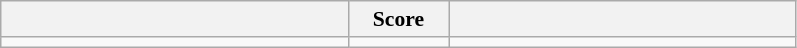<table class="wikitable" style="text-align:left; font-size:90%">
<tr>
<th width=225></th>
<th width=60>Score</th>
<th width=225></th>
</tr>
<tr>
<td><strong></strong></td>
<td align=center><strong> </strong></td>
<td></td>
</tr>
</table>
